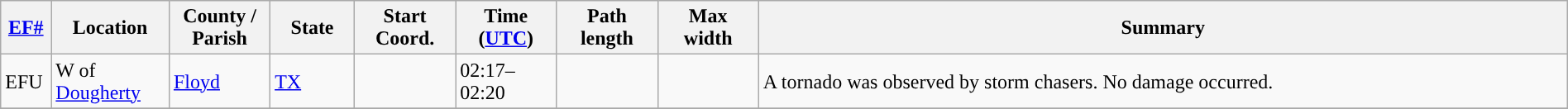<table class="wikitable sortable" style="width:100%;">
<tr>
<th scope="col" style="width:3%; text-align:center;"><a href='#'>EF#</a></th>
<th scope="col" style="width:7%; text-align:center;" class="unsortable">Location</th>
<th scope="col" style="width:6%; text-align:center;" class="unsortable">County / Parish</th>
<th scope="col" style="width:5%; text-align:center;">State</th>
<th scope="col" style="width:6%; text-align:center;">Start Coord.</th>
<th scope="col" style="width:6%; text-align:center;">Time (<a href='#'>UTC</a>)</th>
<th scope="col" style="width:6%; text-align:center;">Path length</th>
<th scope="col" style="width:6%; text-align:center;">Max width</th>
<th scope="col" class="unsortable" style="width:48%; text-align:center;">Summary</th>
</tr>
<tr>
<td>EFU</td>
<td>W of <a href='#'>Dougherty</a></td>
<td><a href='#'>Floyd</a></td>
<td><a href='#'>TX</a></td>
<td></td>
<td>02:17–02:20</td>
<td></td>
<td></td>
<td>A tornado was observed by storm chasers. No damage occurred.</td>
</tr>
<tr>
</tr>
</table>
